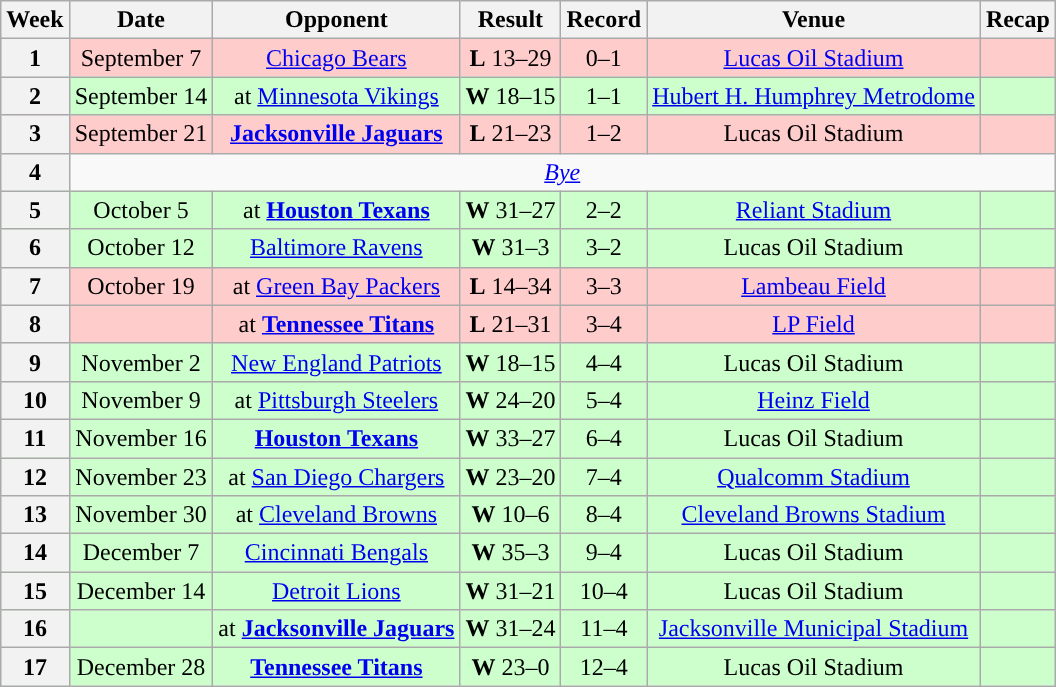<table class="wikitable" style="text-align:center">
<tr>
<th>Week</th>
<th>Date</th>
<th>Opponent</th>
<th>Result</th>
<th>Record</th>
<th>Venue</th>
<th>Recap</th>
</tr>
<tr style="background:#fcc; text-align:center;">
<th>1</th>
<td>September 7</td>
<td><a href='#'>Chicago Bears</a></td>
<td><strong>L</strong> 13–29</td>
<td>0–1</td>
<td><a href='#'>Lucas Oil Stadium</a></td>
<td></td>
</tr>
<tr style="background:#cfc; text-align:center;">
<th>2</th>
<td>September 14</td>
<td>at <a href='#'>Minnesota Vikings</a></td>
<td><strong>W</strong> 18–15</td>
<td>1–1</td>
<td><a href='#'>Hubert H. Humphrey Metrodome</a></td>
<td></td>
</tr>
<tr style="background:#fcc; text-align:center;">
<th>3</th>
<td>September 21</td>
<td><strong><a href='#'>Jacksonville Jaguars</a></strong></td>
<td><strong>L</strong> 21–23</td>
<td>1–2</td>
<td>Lucas Oil Stadium</td>
<td></td>
</tr>
<tr>
<th style="text-align:center;">4</th>
<td colspan="6"  style="text-align:center; vertical-align:middle;"><em><a href='#'>Bye</a></em></td>
</tr>
<tr style="background:#cfc; text-align:center;">
<th>5</th>
<td>October 5</td>
<td>at <strong><a href='#'>Houston Texans</a></strong></td>
<td><strong>W</strong> 31–27</td>
<td>2–2</td>
<td><a href='#'>Reliant Stadium</a></td>
<td></td>
</tr>
<tr style="background:#cfc; text-align:center;">
<th>6</th>
<td>October 12</td>
<td><a href='#'>Baltimore Ravens</a></td>
<td><strong>W</strong> 31–3</td>
<td>3–2</td>
<td>Lucas Oil Stadium</td>
<td></td>
</tr>
<tr style="background:#fcc; text-align:center;">
<th>7</th>
<td>October 19</td>
<td>at <a href='#'>Green Bay Packers</a></td>
<td><strong>L</strong> 14–34</td>
<td>3–3</td>
<td><a href='#'>Lambeau Field</a></td>
<td></td>
</tr>
<tr style="background:#fcc; text-align:center;">
<th>8</th>
<td></td>
<td>at <strong><a href='#'>Tennessee Titans</a></strong></td>
<td><strong>L</strong> 21–31</td>
<td>3–4</td>
<td><a href='#'>LP Field</a></td>
<td></td>
</tr>
<tr style="background:#cfc; text-align:center;">
<th>9</th>
<td>November 2</td>
<td><a href='#'>New England Patriots</a></td>
<td><strong>W</strong> 18–15</td>
<td>4–4</td>
<td>Lucas Oil Stadium</td>
<td></td>
</tr>
<tr style="background:#cfc; text-align:center;">
<th>10</th>
<td>November 9</td>
<td>at <a href='#'>Pittsburgh Steelers</a></td>
<td><strong>W</strong> 24–20</td>
<td>5–4</td>
<td><a href='#'>Heinz Field</a></td>
<td></td>
</tr>
<tr style="background:#cfc; text-align:center;">
<th>11</th>
<td>November 16</td>
<td><strong><a href='#'>Houston Texans</a></strong></td>
<td><strong>W</strong> 33–27</td>
<td>6–4</td>
<td>Lucas Oil Stadium</td>
<td></td>
</tr>
<tr style="background:#cfc; text-align:center;">
<th>12</th>
<td>November 23</td>
<td>at <a href='#'>San Diego Chargers</a></td>
<td><strong>W</strong> 23–20</td>
<td>7–4</td>
<td><a href='#'>Qualcomm Stadium</a></td>
<td></td>
</tr>
<tr style="background:#cfc; text-align:center;">
<th>13</th>
<td>November 30</td>
<td>at <a href='#'>Cleveland Browns</a></td>
<td><strong>W</strong> 10–6</td>
<td>8–4</td>
<td><a href='#'>Cleveland Browns Stadium</a></td>
<td></td>
</tr>
<tr style="background:#cfc; text-align:center;">
<th>14</th>
<td>December 7</td>
<td><a href='#'>Cincinnati Bengals</a></td>
<td><strong>W</strong> 35–3</td>
<td>9–4</td>
<td>Lucas Oil Stadium</td>
<td></td>
</tr>
<tr style="background:#cfc; text-align:center;">
<th>15</th>
<td>December 14</td>
<td><a href='#'>Detroit Lions</a></td>
<td><strong>W</strong> 31–21</td>
<td>10–4</td>
<td>Lucas Oil Stadium</td>
<td></td>
</tr>
<tr style="background:#cfc; text-align:center;">
<th>16</th>
<td></td>
<td>at <strong><a href='#'>Jacksonville Jaguars</a></strong></td>
<td><strong>W</strong> 31–24</td>
<td>11–4</td>
<td><a href='#'>Jacksonville Municipal Stadium</a></td>
<td></td>
</tr>
<tr style="background:#cfc; text-align:center;">
<th>17</th>
<td>December 28</td>
<td><strong><a href='#'>Tennessee Titans</a></strong></td>
<td><strong>W</strong> 23–0</td>
<td>12–4</td>
<td>Lucas Oil Stadium</td>
<td></td>
</tr>
</table>
